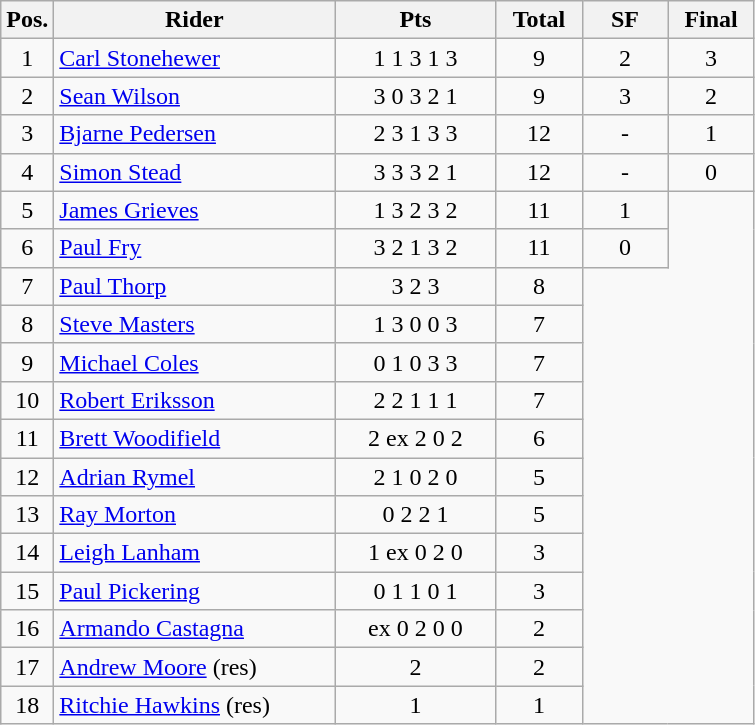<table class=wikitable>
<tr>
<th width=25px>Pos.</th>
<th width=180px>Rider</th>
<th width=100px>Pts</th>
<th width=50px>Total</th>
<th width=50px>SF</th>
<th width=50px>Final</th>
</tr>
<tr align=center >
<td>1</td>
<td align=left> <a href='#'>Carl Stonehewer</a></td>
<td>1	1	3	1	3</td>
<td>9</td>
<td>2</td>
<td>3</td>
</tr>
<tr align=center>
<td>2</td>
<td align=left> <a href='#'>Sean Wilson</a></td>
<td>3	0	3	2	1</td>
<td>9</td>
<td>3</td>
<td>2</td>
</tr>
<tr align=center>
<td>3</td>
<td align=left> <a href='#'>Bjarne Pedersen</a></td>
<td>2	3	1	3	3</td>
<td>12</td>
<td>-</td>
<td>1</td>
</tr>
<tr align=center>
<td>4</td>
<td align=left> <a href='#'>Simon Stead</a></td>
<td>3	3	3	2	1</td>
<td>12</td>
<td>-</td>
<td>0</td>
</tr>
<tr align=center>
<td>5</td>
<td align=left> <a href='#'>James Grieves</a></td>
<td>1	3	2	3	2</td>
<td>11</td>
<td>1</td>
</tr>
<tr align=center>
<td>6</td>
<td align=left> <a href='#'>Paul Fry</a></td>
<td>3	2	1	3	2</td>
<td>11</td>
<td>0</td>
</tr>
<tr align=center>
<td>7</td>
<td align=left> <a href='#'>Paul Thorp</a></td>
<td>3	2	3</td>
<td>8</td>
</tr>
<tr align=center>
<td>8</td>
<td align=left> <a href='#'>Steve Masters</a></td>
<td>1	3	0	0	3</td>
<td>7</td>
</tr>
<tr align=center>
<td>9</td>
<td align=left> <a href='#'>Michael Coles</a></td>
<td>0	1	0	3	3</td>
<td>7</td>
</tr>
<tr align=center>
<td>10</td>
<td align=left> <a href='#'>Robert Eriksson</a></td>
<td>2	2	1	1	1</td>
<td>7</td>
</tr>
<tr align=center>
<td>11</td>
<td align=left> <a href='#'>Brett Woodifield</a></td>
<td>2	ex	2	0	2</td>
<td>6</td>
</tr>
<tr align=center>
<td>12</td>
<td align=left> <a href='#'>Adrian Rymel</a></td>
<td>2	1	0	2	0</td>
<td>5</td>
</tr>
<tr align=center>
<td>13</td>
<td align=left> <a href='#'>Ray Morton</a></td>
<td>0	2	2	1</td>
<td>5</td>
</tr>
<tr align=center>
<td>14</td>
<td align=left> <a href='#'>Leigh Lanham</a></td>
<td>1	ex	0	2	0</td>
<td>3</td>
</tr>
<tr align=center>
<td>15</td>
<td align=left> <a href='#'>Paul Pickering</a></td>
<td>0	1	1	0	1</td>
<td>3</td>
</tr>
<tr align=center>
<td>16</td>
<td align=left> <a href='#'>Armando Castagna</a></td>
<td>ex	0	2	0	0</td>
<td>2</td>
</tr>
<tr align=center>
<td>17</td>
<td align=left> <a href='#'>Andrew Moore</a> (res)</td>
<td>2</td>
<td>2</td>
</tr>
<tr align=center>
<td>18</td>
<td align=left> <a href='#'>Ritchie Hawkins</a> (res)</td>
<td>1</td>
<td>1</td>
</tr>
</table>
